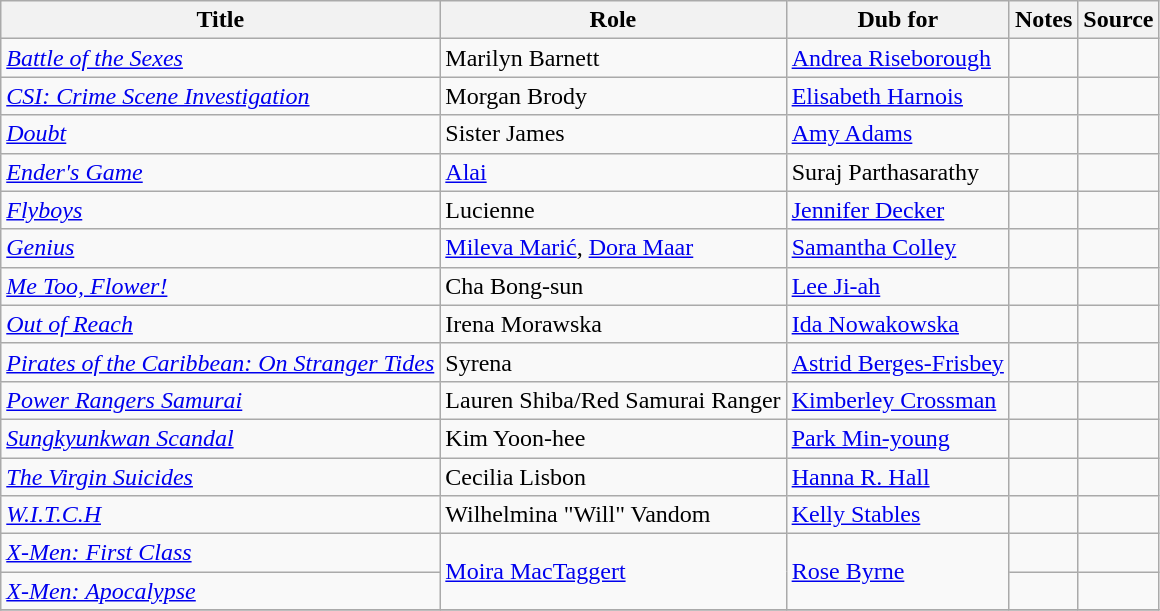<table class="wikitable sortable plainrowheaders">
<tr>
<th>Title</th>
<th>Role</th>
<th>Dub for</th>
<th class="unsortable">Notes</th>
<th class="unsortable">Source</th>
</tr>
<tr>
<td><em><a href='#'>Battle of the Sexes</a></em></td>
<td>Marilyn Barnett</td>
<td><a href='#'>Andrea Riseborough</a></td>
<td></td>
<td></td>
</tr>
<tr>
<td><em><a href='#'>CSI: Crime Scene Investigation</a></em></td>
<td>Morgan Brody</td>
<td><a href='#'>Elisabeth Harnois</a></td>
<td></td>
<td></td>
</tr>
<tr data-remark="25 July 2003 in United States">
<td><em><a href='#'>Doubt</a></em></td>
<td>Sister James</td>
<td><a href='#'>Amy Adams</a></td>
<td></td>
<td></td>
</tr>
<tr data-remark="6 October 2009 in United States">
<td><em><a href='#'>Ender's Game</a></em></td>
<td><a href='#'>Alai</a></td>
<td>Suraj Parthasarathy</td>
<td></td>
<td></td>
</tr>
<tr data-remark="18 January 2014 in Japan">
<td><em><a href='#'>Flyboys</a></em></td>
<td>Lucienne</td>
<td><a href='#'>Jennifer Decker</a></td>
<td></td>
<td></td>
</tr>
<tr data-remark="21 July 2006 in United States">
<td><em><a href='#'>Genius</a></em></td>
<td><a href='#'>Mileva Marić</a>, <a href='#'>Dora Maar</a></td>
<td><a href='#'>Samantha Colley</a></td>
<td></td>
<td></td>
</tr>
<tr>
<td><em><a href='#'>Me Too, Flower!</a></em></td>
<td>Cha Bong-sun</td>
<td><a href='#'>Lee Ji-ah</a></td>
<td></td>
<td></td>
</tr>
<tr data-remark="9 November 2011">
<td><em><a href='#'>Out of Reach</a></em></td>
<td>Irena Morawska</td>
<td><a href='#'>Ida Nowakowska</a></td>
<td></td>
<td></td>
</tr>
<tr data-remark="20 July 2004 in United States">
<td><em><a href='#'>Pirates of the Caribbean: On Stranger Tides</a></em></td>
<td>Syrena</td>
<td><a href='#'>Astrid Berges-Frisbey</a></td>
<td></td>
<td></td>
</tr>
<tr data-remark="20 May 2011 in Japan">
<td><em><a href='#'>Power Rangers Samurai</a></em></td>
<td>Lauren Shiba/Red Samurai Ranger</td>
<td><a href='#'>Kimberley Crossman</a></td>
<td></td>
<td></td>
</tr>
<tr data-remark="12 November 2012 in United States">
<td><em><a href='#'>Sungkyunkwan Scandal</a></em></td>
<td>Kim Yoon-hee</td>
<td><a href='#'>Park Min-young</a></td>
<td></td>
<td></td>
</tr>
<tr data-remark="30 August 2010 in Korea">
<td><em><a href='#'>The Virgin Suicides</a></em></td>
<td>Cecilia Lisbon</td>
<td><a href='#'>Hanna R. Hall</a></td>
<td></td>
<td></td>
</tr>
<tr data-remark="14 July 2000 in United Kingdom and Ireland">
<td><em><a href='#'>W.I.T.C.H</a></em></td>
<td>Wilhelmina "Will" Vandom</td>
<td><a href='#'>Kelly Stables</a></td>
<td></td>
<td></td>
</tr>
<tr data-remark="31 October 2005 in United Kingdom">
<td><em><a href='#'>X-Men: First Class</a></em></td>
<td rowspan="2"><a href='#'>Moira MacTaggert</a></td>
<td rowspan="2"><a href='#'>Rose Byrne</a></td>
<td></td>
<td></td>
</tr>
<tr data-remark="11 June 2011 in Japan">
<td><em><a href='#'>X-Men: Apocalypse</a></em></td>
<td></td>
<td></td>
</tr>
<tr data-remark="11 August 2016 in Japan">
</tr>
</table>
